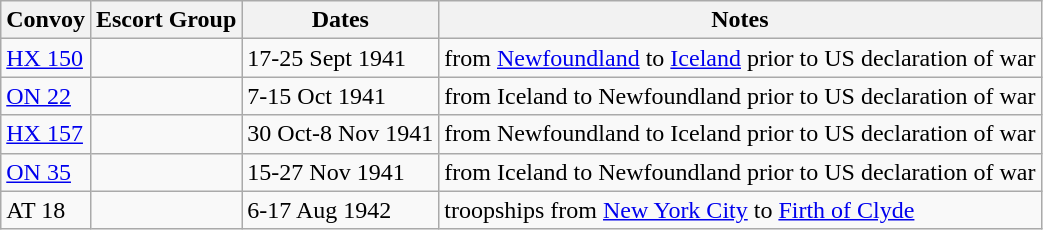<table class="wikitable">
<tr>
<th>Convoy</th>
<th>Escort Group</th>
<th>Dates</th>
<th>Notes</th>
</tr>
<tr>
<td><a href='#'>HX 150</a></td>
<td></td>
<td>17-25 Sept 1941</td>
<td>from <a href='#'>Newfoundland</a> to <a href='#'>Iceland</a> prior to US declaration of war</td>
</tr>
<tr>
<td><a href='#'>ON 22</a></td>
<td></td>
<td>7-15 Oct 1941</td>
<td>from Iceland to Newfoundland prior to US declaration of war</td>
</tr>
<tr>
<td><a href='#'>HX 157</a></td>
<td></td>
<td>30 Oct-8 Nov 1941</td>
<td>from Newfoundland to Iceland prior to US declaration of war</td>
</tr>
<tr>
<td><a href='#'>ON 35</a></td>
<td></td>
<td>15-27 Nov 1941</td>
<td>from Iceland to Newfoundland prior to US declaration of war</td>
</tr>
<tr>
<td>AT 18</td>
<td></td>
<td>6-17 Aug 1942</td>
<td>troopships from <a href='#'>New York City</a> to <a href='#'>Firth of Clyde</a></td>
</tr>
</table>
